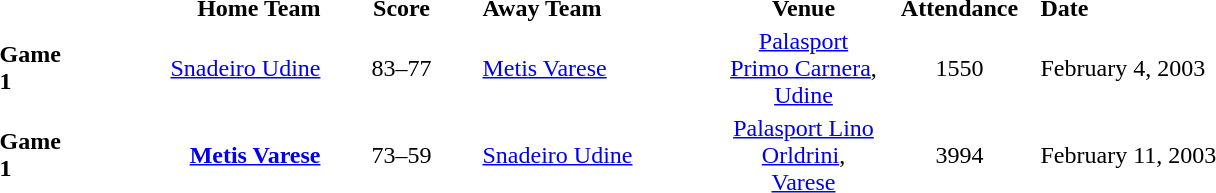<table style="text-align:center" cellpadding=1 border=0>
<tr>
<th width=50></th>
<th width=160 align=right>Home Team</th>
<th width=100>Score</th>
<th width=160 align=left>Away Team</th>
<th width=100>Venue</th>
<th width=100>Attendance</th>
<th width=200 align=left>Date</th>
</tr>
<tr>
<td align=left><strong>Game 1</strong></td>
<td align=right><a href='#'>Snadeiro Udine</a> </td>
<td>83–77</td>
<td align=left> <a href='#'>Metis Varese</a></td>
<td><a href='#'>Palasport Primo Carnera</a>, <a href='#'>Udine</a></td>
<td>1550</td>
<td align=left>February 4, 2003</td>
</tr>
<tr>
<td align=left><strong>Game 1</strong></td>
<td align=right><strong><a href='#'>Metis Varese</a></strong> </td>
<td>73–59</td>
<td align=left> <a href='#'>Snadeiro Udine</a></td>
<td><a href='#'>Palasport Lino Orldrini</a>, <a href='#'>Varese</a></td>
<td>3994</td>
<td align=left>February 11, 2003</td>
</tr>
</table>
